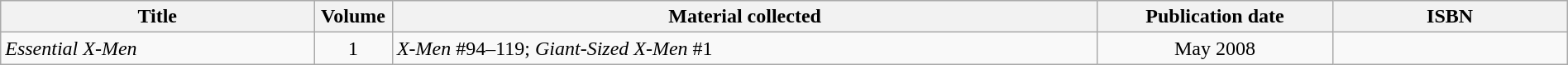<table class="wikitable" width="100%">
<tr>
<th width=20%>Title</th>
<th width=5%>Volume</th>
<th width=45%>Material collected</th>
<th width=15%>Publication date</th>
<th width=15%>ISBN</th>
</tr>
<tr>
<td rowspan="11"><em>Essential X-Men</em></td>
<td align="center">1</td>
<td><em>X-Men</em> #94–119; <em>Giant-Sized X-Men</em> #1</td>
<td align="center">May 2008</td>
<td align="center"></td>
</tr>
</table>
